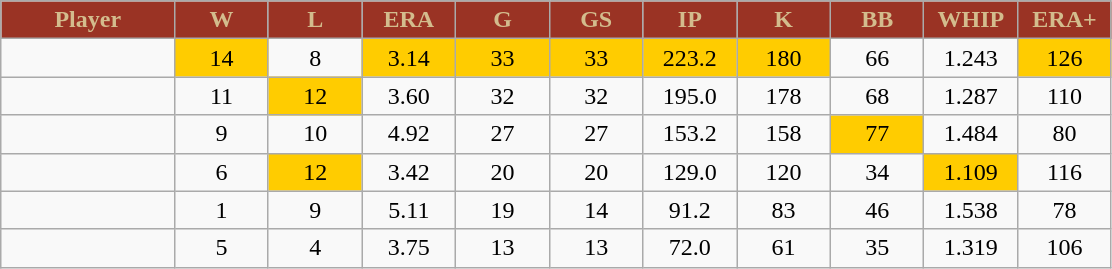<table class="wikitable" style="text-align:center;">
<tr>
<th style="background:#9A3324; color:#D3BC8D; width:13%;">Player</th>
<th style="background:#9A3324; color:#D3BC8D; width:7%;">W</th>
<th style="background:#9A3324; color:#D3BC8D; width:7%;">L</th>
<th style="background:#9A3324; color:#D3BC8D; width:7%;">ERA</th>
<th style="background:#9A3324; color:#D3BC8D; width:7%;">G</th>
<th style="background:#9A3324; color:#D3BC8D; width:7%;">GS</th>
<th style="background:#9A3324; color:#D3BC8D; width:7%;">IP</th>
<th style="background:#9A3324; color:#D3BC8D; width:7%;">K</th>
<th style="background:#9A3324; color:#D3BC8D; width:7%;">BB</th>
<th style="background:#9A3324; color:#D3BC8D; width:7%;">WHIP</th>
<th style="background:#9A3324; color:#D3BC8D; width:7%;">ERA+</th>
</tr>
<tr>
<td></td>
<td style="background:#fc0;">14</td>
<td>8</td>
<td style="background:#fc0;">3.14</td>
<td style="background:#fc0;">33</td>
<td style="background:#fc0;">33</td>
<td style="background:#fc0;">223.2</td>
<td style="background:#fc0;">180</td>
<td>66</td>
<td>1.243</td>
<td style="background:#fc0;">126</td>
</tr>
<tr>
<td></td>
<td>11</td>
<td style="background:#fc0;">12</td>
<td>3.60</td>
<td>32</td>
<td>32</td>
<td>195.0</td>
<td>178</td>
<td>68</td>
<td>1.287</td>
<td>110</td>
</tr>
<tr>
<td></td>
<td>9</td>
<td>10</td>
<td>4.92</td>
<td>27</td>
<td>27</td>
<td>153.2</td>
<td>158</td>
<td style="background:#fc0;">77</td>
<td>1.484</td>
<td>80</td>
</tr>
<tr>
<td></td>
<td>6</td>
<td style="background:#fc0;">12</td>
<td>3.42</td>
<td>20</td>
<td>20</td>
<td>129.0</td>
<td>120</td>
<td>34</td>
<td style="background:#fc0;">1.109</td>
<td>116</td>
</tr>
<tr>
<td></td>
<td>1</td>
<td>9</td>
<td>5.11</td>
<td>19</td>
<td>14</td>
<td>91.2</td>
<td>83</td>
<td>46</td>
<td>1.538</td>
<td>78</td>
</tr>
<tr>
<td></td>
<td>5</td>
<td>4</td>
<td>3.75</td>
<td>13</td>
<td>13</td>
<td>72.0</td>
<td>61</td>
<td>35</td>
<td>1.319</td>
<td>106</td>
</tr>
</table>
